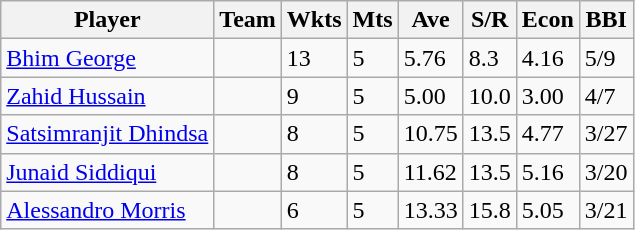<table class="wikitable">
<tr>
<th>Player</th>
<th>Team</th>
<th>Wkts</th>
<th>Mts</th>
<th>Ave</th>
<th>S/R</th>
<th>Econ</th>
<th>BBI</th>
</tr>
<tr>
<td><a href='#'>Bhim George</a></td>
<td></td>
<td>13</td>
<td>5</td>
<td>5.76</td>
<td>8.3</td>
<td>4.16</td>
<td>5/9</td>
</tr>
<tr>
<td><a href='#'>Zahid Hussain</a></td>
<td></td>
<td>9</td>
<td>5</td>
<td>5.00</td>
<td>10.0</td>
<td>3.00</td>
<td>4/7</td>
</tr>
<tr>
<td><a href='#'>Satsimranjit Dhindsa</a></td>
<td></td>
<td>8</td>
<td>5</td>
<td>10.75</td>
<td>13.5</td>
<td>4.77</td>
<td>3/27</td>
</tr>
<tr>
<td><a href='#'>Junaid Siddiqui</a></td>
<td></td>
<td>8</td>
<td>5</td>
<td>11.62</td>
<td>13.5</td>
<td>5.16</td>
<td>3/20</td>
</tr>
<tr>
<td><a href='#'>Alessandro Morris</a></td>
<td></td>
<td>6</td>
<td>5</td>
<td>13.33</td>
<td>15.8</td>
<td>5.05</td>
<td>3/21</td>
</tr>
</table>
